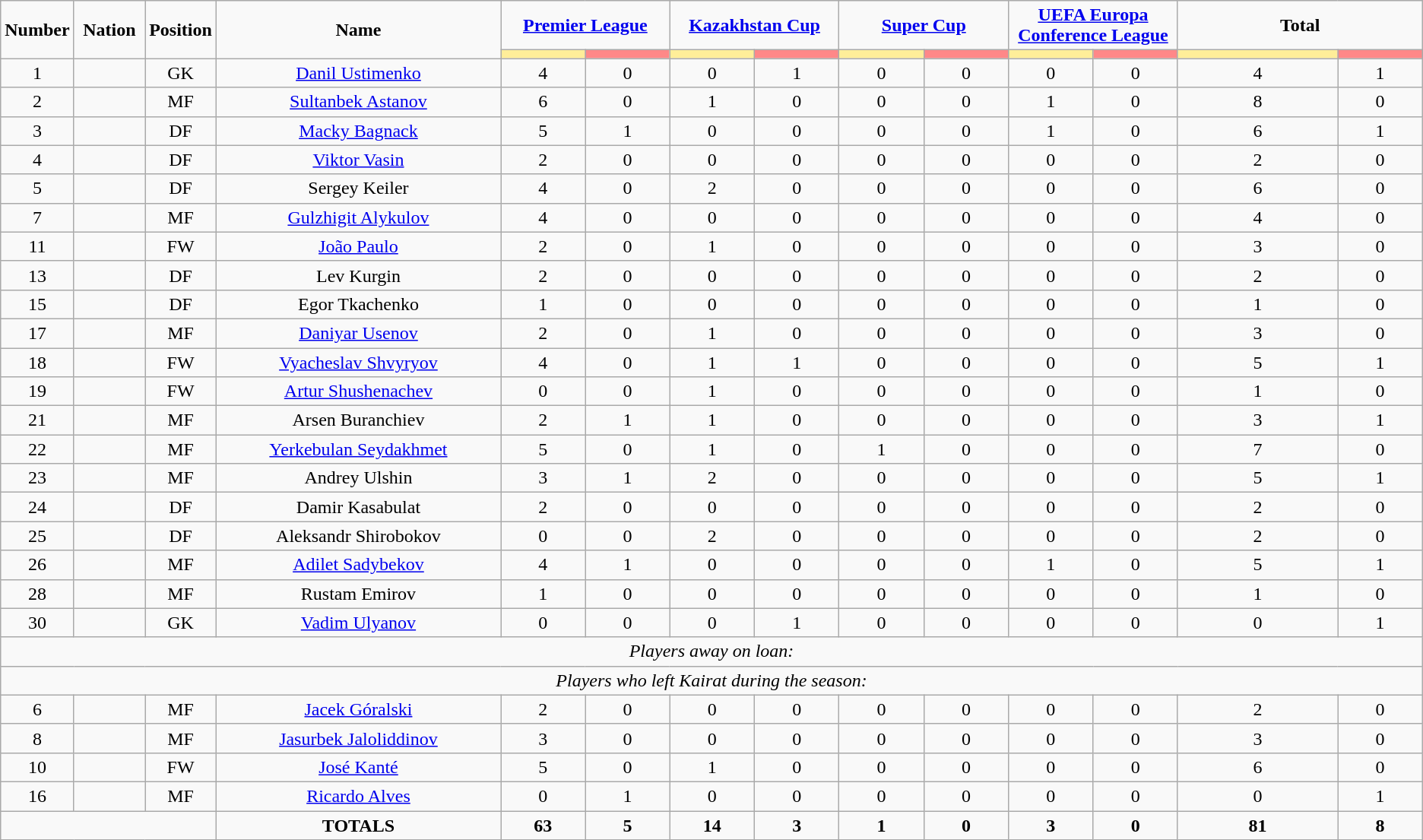<table class="wikitable" style="text-align:center;">
<tr>
<td rowspan="2"  style="width:5%; text-align:center;"><strong>Number</strong></td>
<td rowspan="2"  style="width:5%; text-align:center;"><strong>Nation</strong></td>
<td rowspan="2"  style="width:5%; text-align:center;"><strong>Position</strong></td>
<td rowspan="2"  style="width:20%; text-align:center;"><strong>Name</strong></td>
<td colspan="2" style="text-align:center;"><strong><a href='#'>Premier League</a></strong></td>
<td colspan="2" style="text-align:center;"><strong><a href='#'>Kazakhstan Cup</a></strong></td>
<td colspan="2" style="text-align:center;"><strong><a href='#'>Super Cup</a></strong></td>
<td colspan="2" style="text-align:center;"><strong><a href='#'>UEFA Europa Conference League</a></strong></td>
<td colspan="2" style="text-align:center;"><strong>Total</strong></td>
</tr>
<tr>
<th style="width:60px; background:#fe9;"></th>
<th style="width:60px; background:#ff8888;"></th>
<th style="width:60px; background:#fe9;"></th>
<th style="width:60px; background:#ff8888;"></th>
<th style="width:60px; background:#fe9;"></th>
<th style="width:60px; background:#ff8888;"></th>
<th style="width:60px; background:#fe9;"></th>
<th style="width:60px; background:#ff8888;"></th>
<th style="width:120px; background:#fe9;"></th>
<th style="width:60px; background:#ff8888;"></th>
</tr>
<tr>
<td>1</td>
<td></td>
<td>GK</td>
<td><a href='#'>Danil Ustimenko</a></td>
<td>4</td>
<td>0</td>
<td>0</td>
<td>1</td>
<td>0</td>
<td>0</td>
<td>0</td>
<td>0</td>
<td>4</td>
<td>1</td>
</tr>
<tr>
<td>2</td>
<td></td>
<td>MF</td>
<td><a href='#'>Sultanbek Astanov</a></td>
<td>6</td>
<td>0</td>
<td>1</td>
<td>0</td>
<td>0</td>
<td>0</td>
<td>1</td>
<td>0</td>
<td>8</td>
<td>0</td>
</tr>
<tr>
<td>3</td>
<td></td>
<td>DF</td>
<td><a href='#'>Macky Bagnack</a></td>
<td>5</td>
<td>1</td>
<td>0</td>
<td>0</td>
<td>0</td>
<td>0</td>
<td>1</td>
<td>0</td>
<td>6</td>
<td>1</td>
</tr>
<tr>
<td>4</td>
<td></td>
<td>DF</td>
<td><a href='#'>Viktor Vasin</a></td>
<td>2</td>
<td>0</td>
<td>0</td>
<td>0</td>
<td>0</td>
<td>0</td>
<td>0</td>
<td>0</td>
<td>2</td>
<td>0</td>
</tr>
<tr>
<td>5</td>
<td></td>
<td>DF</td>
<td>Sergey Keiler</td>
<td>4</td>
<td>0</td>
<td>2</td>
<td>0</td>
<td>0</td>
<td>0</td>
<td>0</td>
<td>0</td>
<td>6</td>
<td>0</td>
</tr>
<tr>
<td>7</td>
<td></td>
<td>MF</td>
<td><a href='#'>Gulzhigit Alykulov</a></td>
<td>4</td>
<td>0</td>
<td>0</td>
<td>0</td>
<td>0</td>
<td>0</td>
<td>0</td>
<td>0</td>
<td>4</td>
<td>0</td>
</tr>
<tr>
<td>11</td>
<td></td>
<td>FW</td>
<td><a href='#'>João Paulo</a></td>
<td>2</td>
<td>0</td>
<td>1</td>
<td>0</td>
<td>0</td>
<td>0</td>
<td>0</td>
<td>0</td>
<td>3</td>
<td>0</td>
</tr>
<tr>
<td>13</td>
<td></td>
<td>DF</td>
<td>Lev Kurgin</td>
<td>2</td>
<td>0</td>
<td>0</td>
<td>0</td>
<td>0</td>
<td>0</td>
<td>0</td>
<td>0</td>
<td>2</td>
<td>0</td>
</tr>
<tr>
<td>15</td>
<td></td>
<td>DF</td>
<td>Egor Tkachenko</td>
<td>1</td>
<td>0</td>
<td>0</td>
<td>0</td>
<td>0</td>
<td>0</td>
<td>0</td>
<td>0</td>
<td>1</td>
<td>0</td>
</tr>
<tr>
<td>17</td>
<td></td>
<td>MF</td>
<td><a href='#'>Daniyar Usenov</a></td>
<td>2</td>
<td>0</td>
<td>1</td>
<td>0</td>
<td>0</td>
<td>0</td>
<td>0</td>
<td>0</td>
<td>3</td>
<td>0</td>
</tr>
<tr>
<td>18</td>
<td></td>
<td>FW</td>
<td><a href='#'>Vyacheslav Shvyryov</a></td>
<td>4</td>
<td>0</td>
<td>1</td>
<td>1</td>
<td>0</td>
<td>0</td>
<td>0</td>
<td>0</td>
<td>5</td>
<td>1</td>
</tr>
<tr>
<td>19</td>
<td></td>
<td>FW</td>
<td><a href='#'>Artur Shushenachev</a></td>
<td>0</td>
<td>0</td>
<td>1</td>
<td>0</td>
<td>0</td>
<td>0</td>
<td>0</td>
<td>0</td>
<td>1</td>
<td>0</td>
</tr>
<tr>
<td>21</td>
<td></td>
<td>MF</td>
<td>Arsen Buranchiev</td>
<td>2</td>
<td>1</td>
<td>1</td>
<td>0</td>
<td>0</td>
<td>0</td>
<td>0</td>
<td>0</td>
<td>3</td>
<td>1</td>
</tr>
<tr>
<td>22</td>
<td></td>
<td>MF</td>
<td><a href='#'>Yerkebulan Seydakhmet</a></td>
<td>5</td>
<td>0</td>
<td>1</td>
<td>0</td>
<td>1</td>
<td>0</td>
<td>0</td>
<td>0</td>
<td>7</td>
<td>0</td>
</tr>
<tr>
<td>23</td>
<td></td>
<td>MF</td>
<td>Andrey Ulshin</td>
<td>3</td>
<td>1</td>
<td>2</td>
<td>0</td>
<td>0</td>
<td>0</td>
<td>0</td>
<td>0</td>
<td>5</td>
<td>1</td>
</tr>
<tr>
<td>24</td>
<td></td>
<td>DF</td>
<td>Damir Kasabulat</td>
<td>2</td>
<td>0</td>
<td>0</td>
<td>0</td>
<td>0</td>
<td>0</td>
<td>0</td>
<td>0</td>
<td>2</td>
<td>0</td>
</tr>
<tr>
<td>25</td>
<td></td>
<td>DF</td>
<td>Aleksandr Shirobokov</td>
<td>0</td>
<td>0</td>
<td>2</td>
<td>0</td>
<td>0</td>
<td>0</td>
<td>0</td>
<td>0</td>
<td>2</td>
<td>0</td>
</tr>
<tr>
<td>26</td>
<td></td>
<td>MF</td>
<td><a href='#'>Adilet Sadybekov</a></td>
<td>4</td>
<td>1</td>
<td>0</td>
<td>0</td>
<td>0</td>
<td>0</td>
<td>1</td>
<td>0</td>
<td>5</td>
<td>1</td>
</tr>
<tr>
<td>28</td>
<td></td>
<td>MF</td>
<td>Rustam Emirov</td>
<td>1</td>
<td>0</td>
<td>0</td>
<td>0</td>
<td>0</td>
<td>0</td>
<td>0</td>
<td>0</td>
<td>1</td>
<td>0</td>
</tr>
<tr>
<td>30</td>
<td></td>
<td>GK</td>
<td><a href='#'>Vadim Ulyanov</a></td>
<td>0</td>
<td>0</td>
<td>0</td>
<td>1</td>
<td>0</td>
<td>0</td>
<td>0</td>
<td>0</td>
<td>0</td>
<td>1</td>
</tr>
<tr>
<td colspan="14"><em>Players away on loan:</em></td>
</tr>
<tr>
<td colspan="14"><em>Players who left Kairat during the season:</em></td>
</tr>
<tr>
<td>6</td>
<td></td>
<td>MF</td>
<td><a href='#'>Jacek Góralski</a></td>
<td>2</td>
<td>0</td>
<td>0</td>
<td>0</td>
<td>0</td>
<td>0</td>
<td>0</td>
<td>0</td>
<td>2</td>
<td>0</td>
</tr>
<tr>
<td>8</td>
<td></td>
<td>MF</td>
<td><a href='#'>Jasurbek Jaloliddinov</a></td>
<td>3</td>
<td>0</td>
<td>0</td>
<td>0</td>
<td>0</td>
<td>0</td>
<td>0</td>
<td>0</td>
<td>3</td>
<td>0</td>
</tr>
<tr>
<td>10</td>
<td></td>
<td>FW</td>
<td><a href='#'>José Kanté</a></td>
<td>5</td>
<td>0</td>
<td>1</td>
<td>0</td>
<td>0</td>
<td>0</td>
<td>0</td>
<td>0</td>
<td>6</td>
<td>0</td>
</tr>
<tr>
<td>16</td>
<td></td>
<td>MF</td>
<td><a href='#'>Ricardo Alves</a></td>
<td>0</td>
<td>1</td>
<td>0</td>
<td>0</td>
<td>0</td>
<td>0</td>
<td>0</td>
<td>0</td>
<td>0</td>
<td>1</td>
</tr>
<tr>
<td colspan="3"></td>
<td><strong>TOTALS</strong></td>
<td><strong>63</strong></td>
<td><strong>5</strong></td>
<td><strong>14</strong></td>
<td><strong>3</strong></td>
<td><strong>1</strong></td>
<td><strong>0</strong></td>
<td><strong>3</strong></td>
<td><strong>0</strong></td>
<td><strong>81</strong></td>
<td><strong>8</strong></td>
</tr>
</table>
